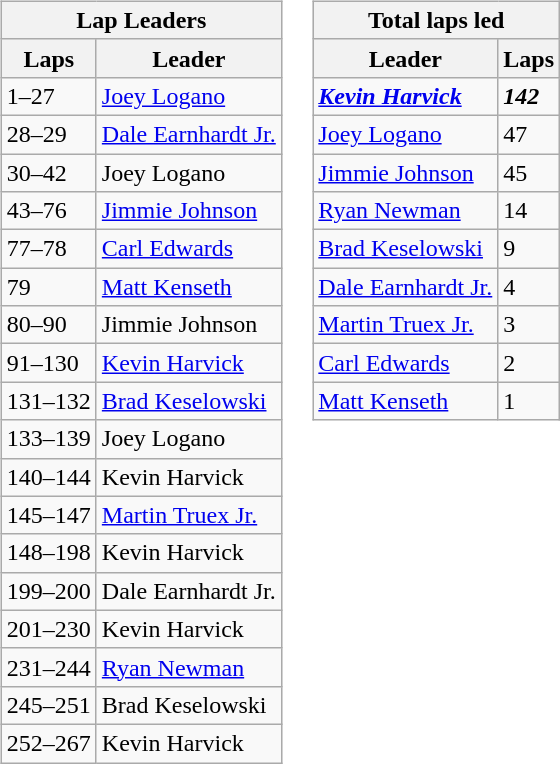<table>
<tr>
<td><br><table class="wikitable">
<tr>
<th colspan="4">Lap Leaders</th>
</tr>
<tr>
<th>Laps</th>
<th>Leader</th>
</tr>
<tr>
<td>1–27</td>
<td><a href='#'>Joey Logano</a></td>
</tr>
<tr>
<td>28–29</td>
<td><a href='#'>Dale Earnhardt Jr.</a></td>
</tr>
<tr>
<td>30–42</td>
<td>Joey Logano</td>
</tr>
<tr>
<td>43–76</td>
<td><a href='#'>Jimmie Johnson</a></td>
</tr>
<tr>
<td>77–78</td>
<td><a href='#'>Carl Edwards</a></td>
</tr>
<tr>
<td>79</td>
<td><a href='#'>Matt Kenseth</a></td>
</tr>
<tr>
<td>80–90</td>
<td>Jimmie Johnson</td>
</tr>
<tr>
<td>91–130</td>
<td><a href='#'>Kevin Harvick</a></td>
</tr>
<tr>
<td>131–132</td>
<td><a href='#'>Brad Keselowski</a></td>
</tr>
<tr>
<td>133–139</td>
<td>Joey Logano</td>
</tr>
<tr>
<td>140–144</td>
<td>Kevin Harvick</td>
</tr>
<tr>
<td>145–147</td>
<td><a href='#'>Martin Truex Jr.</a></td>
</tr>
<tr>
<td>148–198</td>
<td>Kevin Harvick</td>
</tr>
<tr>
<td>199–200</td>
<td>Dale Earnhardt Jr.</td>
</tr>
<tr>
<td>201–230</td>
<td>Kevin Harvick</td>
</tr>
<tr>
<td>231–244</td>
<td><a href='#'>Ryan Newman</a></td>
</tr>
<tr>
<td>245–251</td>
<td>Brad Keselowski</td>
</tr>
<tr>
<td>252–267</td>
<td>Kevin Harvick</td>
</tr>
</table>
</td>
<td valign="top"><br><table class="wikitable">
<tr>
<th colspan="2">Total laps led</th>
</tr>
<tr>
<th>Leader</th>
<th>Laps</th>
</tr>
<tr>
<td><strong><em><a href='#'>Kevin Harvick</a></em></strong></td>
<td><strong><em>142</em></strong></td>
</tr>
<tr>
<td><a href='#'>Joey Logano</a></td>
<td>47</td>
</tr>
<tr>
<td><a href='#'>Jimmie Johnson</a></td>
<td>45</td>
</tr>
<tr>
<td><a href='#'>Ryan Newman</a></td>
<td>14</td>
</tr>
<tr>
<td><a href='#'>Brad Keselowski</a></td>
<td>9</td>
</tr>
<tr>
<td><a href='#'>Dale Earnhardt Jr.</a></td>
<td>4</td>
</tr>
<tr>
<td><a href='#'>Martin Truex Jr.</a></td>
<td>3</td>
</tr>
<tr>
<td><a href='#'>Carl Edwards</a></td>
<td>2</td>
</tr>
<tr>
<td><a href='#'>Matt Kenseth</a></td>
<td>1</td>
</tr>
</table>
</td>
</tr>
</table>
